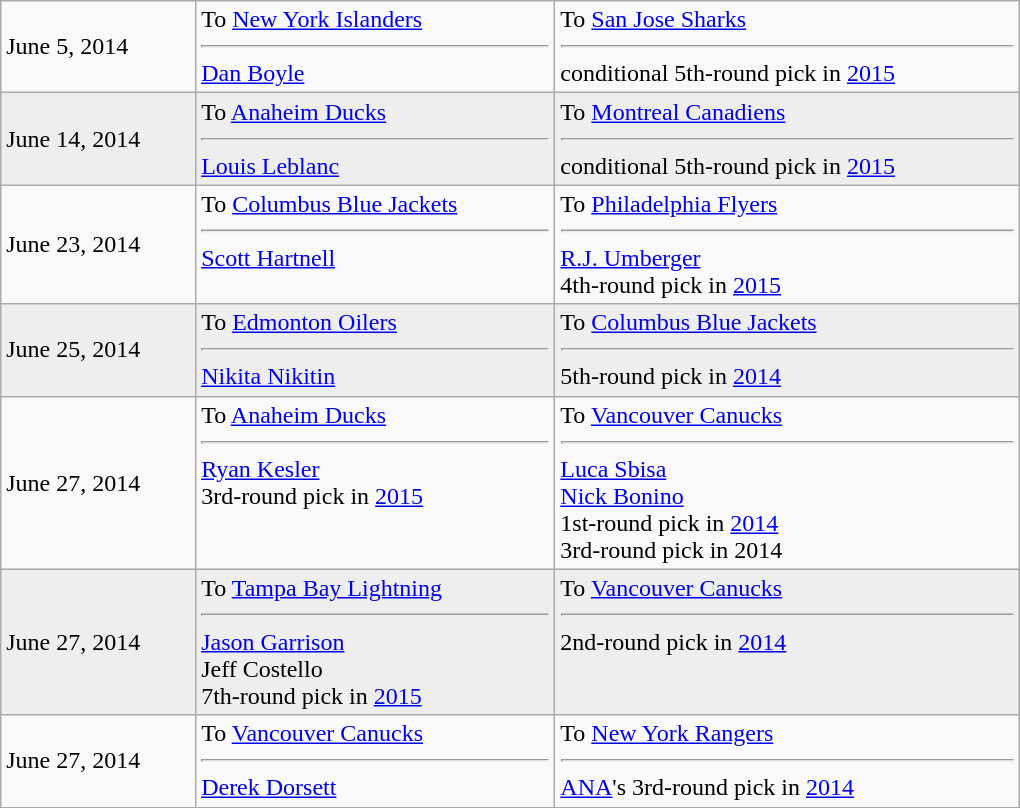<table class="wikitable" style="border:1px solid #999999; width:680px;">
<tr>
<td>June 5, 2014</td>
<td valign="top">To <a href='#'>New York Islanders</a><hr><a href='#'>Dan Boyle</a></td>
<td valign="top">To <a href='#'>San Jose Sharks</a><hr>conditional 5th-round pick in <a href='#'>2015</a></td>
</tr>
<tr bgcolor="eeeeee">
<td>June 14, 2014</td>
<td valign="top">To <a href='#'>Anaheim Ducks</a><hr><a href='#'>Louis Leblanc</a></td>
<td valign="top">To <a href='#'>Montreal Canadiens</a><hr>conditional 5th-round pick in <a href='#'>2015</a><br></td>
</tr>
<tr>
<td>June 23, 2014</td>
<td valign="top">To <a href='#'>Columbus Blue Jackets</a><hr><a href='#'>Scott Hartnell</a></td>
<td valign="top">To <a href='#'>Philadelphia Flyers</a><hr><a href='#'>R.J. Umberger</a><br>4th-round pick in <a href='#'>2015</a></td>
</tr>
<tr bgcolor="eeeeee">
<td>June 25, 2014</td>
<td valign="top">To <a href='#'>Edmonton Oilers</a><hr><a href='#'>Nikita Nikitin</a></td>
<td valign="top">To <a href='#'>Columbus Blue Jackets</a><hr>5th-round pick in <a href='#'>2014</a><br></td>
</tr>
<tr>
<td>June 27, 2014</td>
<td valign="top">To <a href='#'>Anaheim Ducks</a><hr><a href='#'>Ryan Kesler</a><br>3rd-round pick in <a href='#'>2015</a></td>
<td valign="top">To <a href='#'>Vancouver Canucks</a><hr><a href='#'>Luca Sbisa</a><br><a href='#'>Nick Bonino</a><br>1st-round pick in <a href='#'>2014</a><br>3rd-round pick in 2014</td>
</tr>
<tr bgcolor="eeeeee">
<td>June 27, 2014</td>
<td valign="top">To <a href='#'>Tampa Bay Lightning</a><hr><a href='#'>Jason Garrison</a><br>Jeff Costello<br>7th-round pick in <a href='#'>2015</a></td>
<td valign="top">To <a href='#'>Vancouver Canucks</a><hr>2nd-round pick in <a href='#'>2014</a></td>
</tr>
<tr>
<td>June 27, 2014</td>
<td valign="top">To <a href='#'>Vancouver Canucks</a><hr><a href='#'>Derek Dorsett</a></td>
<td valign="top">To <a href='#'>New York Rangers</a><hr><a href='#'>ANA</a>'s 3rd-round pick in <a href='#'>2014</a></td>
</tr>
</table>
